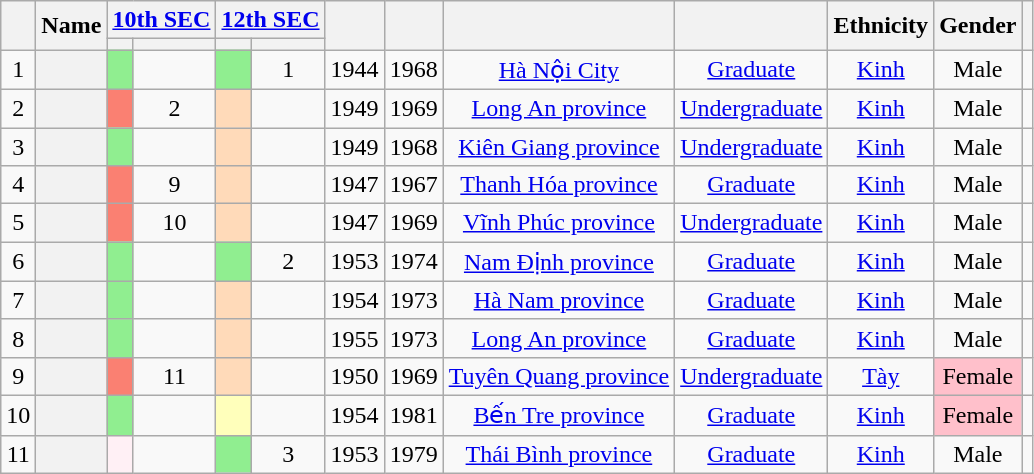<table class="wikitable sortable" style=text-align:center>
<tr>
<th Rowspan="2"></th>
<th Rowspan="2">Name</th>
<th colspan="2" unsortable><a href='#'>10th SEC</a></th>
<th colspan="2" unsortable><a href='#'>12th SEC</a></th>
<th Rowspan="2"></th>
<th Rowspan="2"></th>
<th Rowspan="2"></th>
<th Rowspan="2"></th>
<th Rowspan="2">Ethnicity</th>
<th Rowspan="2">Gender</th>
<th Rowspan="2"  scope="col" class="unsortable"></th>
</tr>
<tr>
<th></th>
<th></th>
<th></th>
<th></th>
</tr>
<tr>
<td>1</td>
<th align="center" scope="row" style="font-weight:normal;"></th>
<td bgcolor = LightGreen></td>
<td></td>
<td bgcolor = LightGreen></td>
<td>1</td>
<td>1944</td>
<td>1968</td>
<td><a href='#'>Hà Nội City</a></td>
<td><a href='#'>Graduate</a></td>
<td><a href='#'>Kinh</a></td>
<td>Male</td>
<td></td>
</tr>
<tr>
<td>2</td>
<th align="center" scope="row" style="font-weight:normal;"></th>
<td bgcolor = Salmon></td>
<td>2</td>
<td bgcolor = PeachPuff></td>
<td></td>
<td>1949</td>
<td>1969</td>
<td><a href='#'>Long An province</a></td>
<td><a href='#'>Undergraduate</a></td>
<td><a href='#'>Kinh</a></td>
<td>Male</td>
<td></td>
</tr>
<tr>
<td>3</td>
<th align="center" scope="row" style="font-weight:normal;"></th>
<td bgcolor = LightGreen></td>
<td></td>
<td bgcolor = PeachPuff></td>
<td></td>
<td>1949</td>
<td>1968</td>
<td><a href='#'>Kiên Giang province</a></td>
<td><a href='#'>Undergraduate</a></td>
<td><a href='#'>Kinh</a></td>
<td>Male</td>
<td></td>
</tr>
<tr>
<td>4</td>
<th align="center" scope="row" style="font-weight:normal;"></th>
<td bgcolor = Salmon></td>
<td>9</td>
<td bgcolor = PeachPuff></td>
<td></td>
<td>1947</td>
<td>1967</td>
<td><a href='#'>Thanh Hóa province</a></td>
<td><a href='#'>Graduate</a></td>
<td><a href='#'>Kinh</a></td>
<td>Male</td>
<td></td>
</tr>
<tr>
<td>5</td>
<th align="center" scope="row" style="font-weight:normal;"></th>
<td bgcolor = Salmon></td>
<td>10</td>
<td bgcolor = PeachPuff></td>
<td></td>
<td>1947</td>
<td>1969</td>
<td><a href='#'>Vĩnh Phúc province</a></td>
<td><a href='#'>Undergraduate</a></td>
<td><a href='#'>Kinh</a></td>
<td>Male</td>
<td></td>
</tr>
<tr>
<td>6</td>
<th align="center" scope="row" style="font-weight:normal;"></th>
<td bgcolor = LightGreen></td>
<td></td>
<td bgcolor = LightGreen></td>
<td>2</td>
<td>1953</td>
<td>1974</td>
<td><a href='#'>Nam Định province</a></td>
<td><a href='#'>Graduate</a></td>
<td><a href='#'>Kinh</a></td>
<td>Male</td>
<td></td>
</tr>
<tr>
<td>7</td>
<th align="center" scope="row" style="font-weight:normal;"></th>
<td bgcolor = LightGreen></td>
<td></td>
<td bgcolor = PeachPuff></td>
<td></td>
<td>1954</td>
<td>1973</td>
<td><a href='#'>Hà Nam province</a></td>
<td><a href='#'>Graduate</a></td>
<td><a href='#'>Kinh</a></td>
<td>Male</td>
<td></td>
</tr>
<tr>
<td>8</td>
<th align="center" scope="row" style="font-weight:normal;"></th>
<td bgcolor = LightGreen></td>
<td></td>
<td bgcolor = PeachPuff></td>
<td></td>
<td>1955</td>
<td>1973</td>
<td><a href='#'>Long An province</a></td>
<td><a href='#'>Graduate</a></td>
<td><a href='#'>Kinh</a></td>
<td>Male</td>
<td></td>
</tr>
<tr>
<td>9</td>
<th align="center" scope="row" style="font-weight:normal;"></th>
<td bgcolor = Salmon></td>
<td>11</td>
<td bgcolor = PeachPuff></td>
<td></td>
<td>1950</td>
<td>1969</td>
<td><a href='#'>Tuyên Quang province</a></td>
<td><a href='#'>Undergraduate</a></td>
<td><a href='#'>Tày</a></td>
<td style="background: Pink">Female</td>
<td></td>
</tr>
<tr>
<td>10</td>
<th align="center" scope="row" style="font-weight:normal;"></th>
<td bgcolor = LightGreen></td>
<td></td>
<td bgcolor = ffffbb></td>
<td></td>
<td>1954</td>
<td>1981</td>
<td><a href='#'>Bến Tre province</a></td>
<td><a href='#'>Graduate</a></td>
<td><a href='#'>Kinh</a></td>
<td style="background: Pink">Female</td>
<td></td>
</tr>
<tr>
<td>11</td>
<th align="center" scope="row" style="font-weight:normal;"></th>
<td bgcolor = LavenderBlush></td>
<td></td>
<td bgcolor = LightGreen></td>
<td>3</td>
<td>1953</td>
<td>1979</td>
<td><a href='#'>Thái Bình province</a></td>
<td><a href='#'>Graduate</a></td>
<td><a href='#'>Kinh</a></td>
<td>Male</td>
<td></td>
</tr>
</table>
